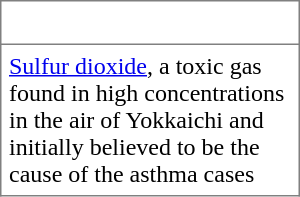<table class="toccolours" border="1" width="200px" cellpadding="5" style="float: right; clear: right; margin: 0 0 1em 1em; border-collapse: collapse;">
<tr>
<td align="center"><br></td>
</tr>
<tr>
<td><a href='#'>Sulfur dioxide</a>, a toxic gas found in high concentrations in the air of Yokkaichi and initially believed to be the cause of the asthma cases</td>
</tr>
</table>
